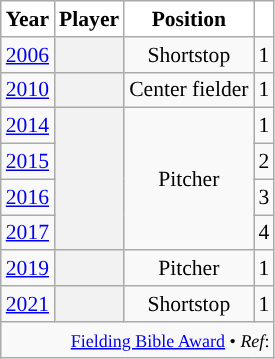<table class="wikitable sortable plainrowheaders" style="font-size: 90%; style="text-align:center">
<tr>
<th scope="col" style="background-color:#ffffff; border-top:#">Year</th>
<th scope="col" style="background-color:#ffffff; border-top:#">Player</th>
<th scope="col" style="background-color:#ffffff; border-top:#">Position</th>
<th scope="col" style="background-color:#ffffff; border-top:#"></th>
</tr>
<tr>
<td style="text-align:center"><a href='#'>2006</a></td>
<th scope="row" style="text-align:left"><strong></strong></th>
<td style="text-align:center">Shortstop</td>
<td style="text-align:center">1</td>
</tr>
<tr>
<td style="text-align:center"><a href='#'>2010</a></td>
<th scope="row" style="text-align:left"><strong></strong></th>
<td style="text-align:center">Center fielder</td>
<td style="text-align:center">1</td>
</tr>
<tr>
<td style="text-align:center"><a href='#'>2014</a></td>
<th scope="row" rowspan="4" style="text-align:left"><strong></strong></th>
<td rowspan="4" style="text-align:center">Pitcher</td>
<td style="text-align:center">1</td>
</tr>
<tr>
<td style="text-align:center"><a href='#'>2015</a></td>
<td style="text-align:center">2</td>
</tr>
<tr>
<td style="text-align:center"><a href='#'>2016</a></td>
<td style="text-align:center">3</td>
</tr>
<tr>
<td style="text-align:center"><a href='#'>2017</a></td>
<td style="text-align:center">4</td>
</tr>
<tr>
<td style="text-align:center"><a href='#'>2019</a></td>
<th scope="row" style="text-align:left"><strong></strong></th>
<td style="text-align:center">Pitcher</td>
<td style="text-align:center">1</td>
</tr>
<tr>
<td style="text-align:center"><a href='#'>2021</a></td>
<th scope="row" style="text-align:left"><strong></strong></th>
<td style="text-align:center">Shortstop</td>
<td style="text-align:center">1</td>
</tr>
<tr class="sortbottom">
<td style="text-align:right"; colspan="4"><small><a href='#'>Fielding Bible Award</a> • <em>Ref</em>:</small></td>
</tr>
</table>
